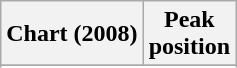<table class="wikitable sortable">
<tr>
<th>Chart (2008)</th>
<th>Peak<br>position</th>
</tr>
<tr>
</tr>
<tr>
</tr>
<tr>
</tr>
<tr>
</tr>
<tr>
</tr>
<tr>
</tr>
<tr>
</tr>
</table>
